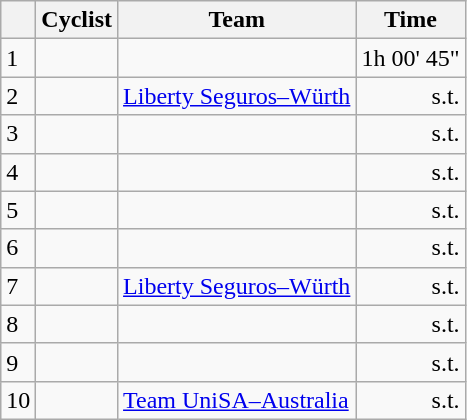<table class="wikitable">
<tr>
<th></th>
<th>Cyclist</th>
<th>Team</th>
<th>Time</th>
</tr>
<tr>
<td>1</td>
<td></td>
<td></td>
<td style="text-align:right;">1h 00' 45"</td>
</tr>
<tr>
<td>2</td>
<td></td>
<td><a href='#'>Liberty Seguros–Würth</a></td>
<td style="text-align:right;">s.t.</td>
</tr>
<tr>
<td>3</td>
<td></td>
<td></td>
<td style="text-align:right;">s.t.</td>
</tr>
<tr>
<td>4</td>
<td></td>
<td></td>
<td style="text-align:right;">s.t.</td>
</tr>
<tr>
<td>5</td>
<td></td>
<td></td>
<td style="text-align:right;">s.t.</td>
</tr>
<tr>
<td>6</td>
<td></td>
<td></td>
<td style="text-align:right;">s.t.</td>
</tr>
<tr>
<td>7</td>
<td></td>
<td><a href='#'>Liberty Seguros–Würth</a></td>
<td style="text-align:right;">s.t.</td>
</tr>
<tr>
<td>8</td>
<td></td>
<td></td>
<td style="text-align:right;">s.t.</td>
</tr>
<tr>
<td>9</td>
<td></td>
<td></td>
<td style="text-align:right;">s.t.</td>
</tr>
<tr>
<td>10</td>
<td></td>
<td><a href='#'>Team UniSA–Australia</a></td>
<td style="text-align:right;">s.t.</td>
</tr>
</table>
